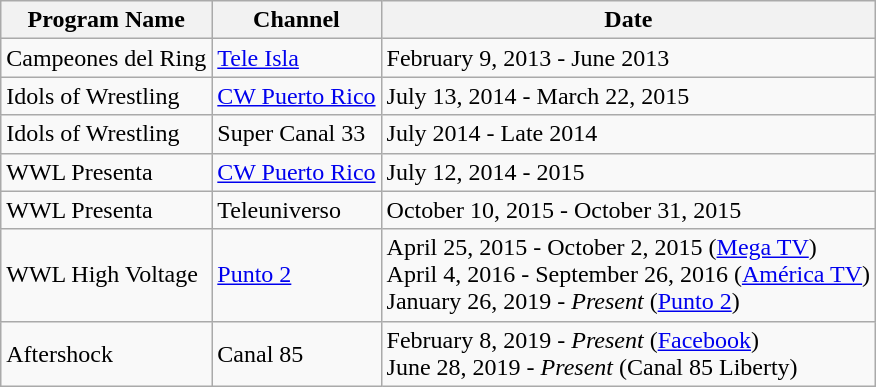<table class="wikitable">
<tr>
<th>Program Name</th>
<th>Channel</th>
<th>Date</th>
</tr>
<tr>
<td>Campeones del Ring</td>
<td><a href='#'>Tele Isla</a></td>
<td>February 9, 2013 - June 2013</td>
</tr>
<tr>
<td>Idols of Wrestling</td>
<td> <a href='#'>CW Puerto Rico</a></td>
<td>July 13, 2014 - March 22, 2015</td>
</tr>
<tr>
<td>Idols of Wrestling</td>
<td> Super Canal 33</td>
<td>July 2014 - Late 2014</td>
</tr>
<tr>
<td>WWL Presenta</td>
<td> <a href='#'>CW Puerto Rico</a></td>
<td>July 12, 2014 - 2015</td>
</tr>
<tr>
<td>WWL Presenta</td>
<td> Teleuniverso</td>
<td>October 10, 2015 - October 31, 2015</td>
</tr>
<tr>
<td>WWL High Voltage</td>
<td> <a href='#'>Punto 2</a></td>
<td>April 25, 2015 - October 2, 2015 (<a href='#'>Mega TV</a>)<br>April 4, 2016 - September 26, 2016 (<a href='#'>América TV</a>)<br>January 26, 2019 - <em>Present</em> (<a href='#'>Punto 2</a>)</td>
</tr>
<tr>
<td>Aftershock</td>
<td> Canal 85</td>
<td>February 8, 2019 - <em>Present</em> (<a href='#'>Facebook</a>)<br>June 28, 2019 - <em>Present</em> (Canal 85 Liberty)</td>
</tr>
</table>
